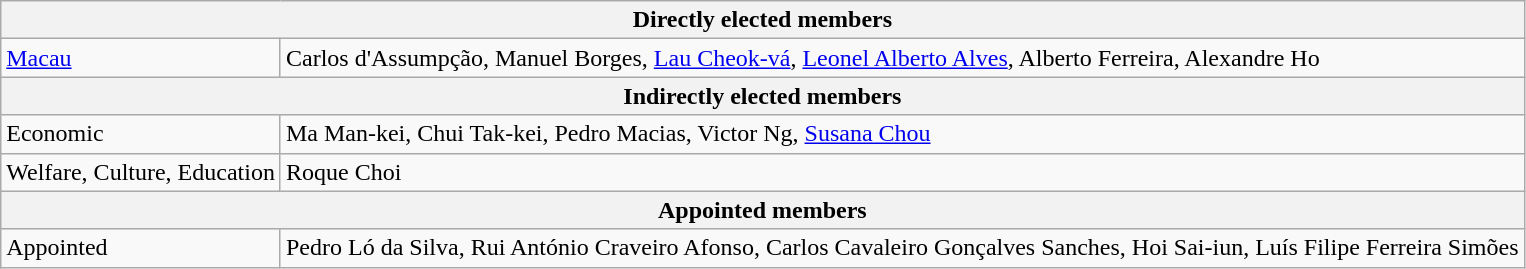<table class="wikitable">
<tr>
<th colspan="2">Directly elected members</th>
</tr>
<tr>
<td><a href='#'>Macau</a></td>
<td>Carlos d'Assumpção, Manuel Borges, <a href='#'>Lau Cheok-vá</a>, <a href='#'>Leonel Alberto Alves</a>, Alberto Ferreira, Alexandre Ho</td>
</tr>
<tr>
<th colspan="2">Indirectly elected members</th>
</tr>
<tr>
<td>Economic</td>
<td>Ma Man-kei, Chui Tak-kei, Pedro Macias, Victor Ng, <a href='#'>Susana Chou</a></td>
</tr>
<tr>
<td>Welfare, Culture, Education</td>
<td>Roque Choi</td>
</tr>
<tr>
<th colspan="2">Appointed members</th>
</tr>
<tr>
<td>Appointed</td>
<td>Pedro Ló da Silva, Rui António Craveiro Afonso, Carlos Cavaleiro Gonçalves Sanches, Hoi Sai-iun, Luís Filipe Ferreira Simões</td>
</tr>
</table>
